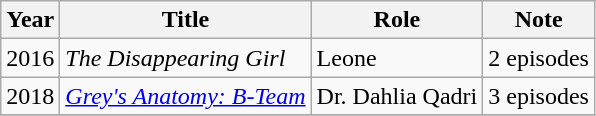<table class="wikitable sortable">
<tr>
<th>Year</th>
<th>Title</th>
<th>Role</th>
<th>Note</th>
</tr>
<tr>
<td>2016</td>
<td><em>The Disappearing Girl</em></td>
<td>Leone</td>
<td>2 episodes</td>
</tr>
<tr>
<td>2018</td>
<td><em><a href='#'>Grey's Anatomy: B-Team</a></em></td>
<td>Dr. Dahlia Qadri</td>
<td>3 episodes</td>
</tr>
<tr>
</tr>
</table>
